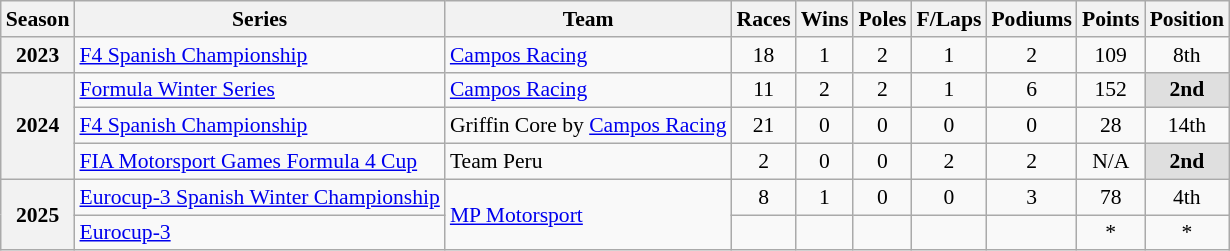<table class="wikitable" style="font-size: 90%; text-align:center">
<tr>
<th>Season</th>
<th>Series</th>
<th>Team</th>
<th>Races</th>
<th>Wins</th>
<th>Poles</th>
<th>F/Laps</th>
<th>Podiums</th>
<th>Points</th>
<th>Position</th>
</tr>
<tr>
<th>2023</th>
<td align=left><a href='#'>F4 Spanish Championship</a></td>
<td align=left><a href='#'>Campos Racing</a></td>
<td>18</td>
<td>1</td>
<td>2</td>
<td>1</td>
<td>2</td>
<td>109</td>
<td>8th</td>
</tr>
<tr>
<th rowspan="3">2024</th>
<td align=left><a href='#'>Formula Winter Series</a></td>
<td align=left><a href='#'>Campos Racing</a></td>
<td>11</td>
<td>2</td>
<td>2</td>
<td>1</td>
<td>6</td>
<td>152</td>
<th style="background:#DFDFDF"><strong>2nd</strong></th>
</tr>
<tr>
<td align=left><a href='#'>F4 Spanish Championship</a></td>
<td align=left>Griffin Core by <a href='#'>Campos Racing</a></td>
<td>21</td>
<td>0</td>
<td>0</td>
<td>0</td>
<td>0</td>
<td>28</td>
<td>14th</td>
</tr>
<tr>
<td align=left><a href='#'>FIA Motorsport Games Formula 4 Cup</a></td>
<td align=left>Team Peru</td>
<td>2</td>
<td>0</td>
<td>0</td>
<td>2</td>
<td>2</td>
<td>N/A</td>
<td style="background:#DFDFDF"><strong>2nd</strong></td>
</tr>
<tr>
<th rowspan="2">2025</th>
<td align=left><a href='#'>Eurocup-3 Spanish Winter Championship</a></td>
<td rowspan="2" align=left><a href='#'>MP Motorsport</a></td>
<td>8</td>
<td>1</td>
<td>0</td>
<td>0</td>
<td>3</td>
<td>78</td>
<td>4th</td>
</tr>
<tr>
<td align=left><a href='#'>Eurocup-3</a></td>
<td></td>
<td></td>
<td></td>
<td></td>
<td></td>
<td>*</td>
<td>*</td>
</tr>
</table>
